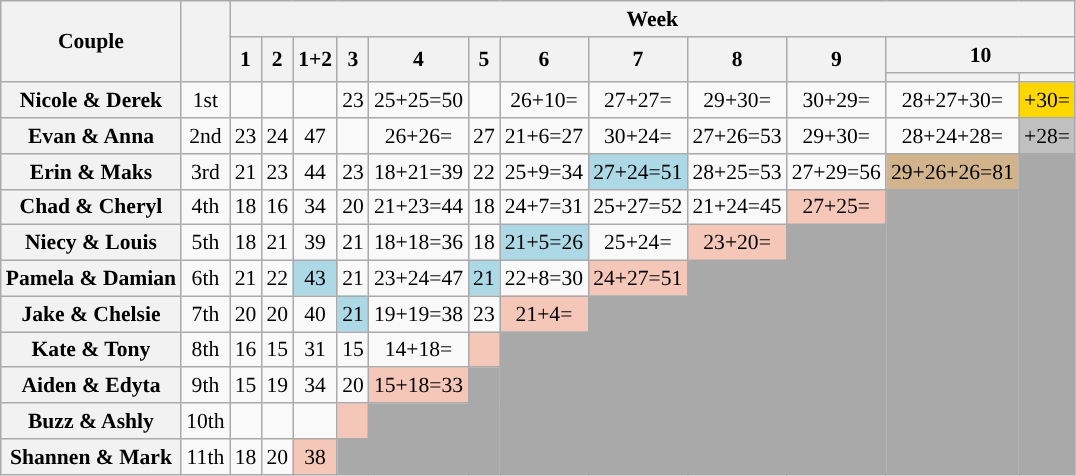<table class="wikitable sortable" style="text-align:center; font-size:90%">
<tr>
<th scope="col" rowspan="3" style="text-align:center;">Couple</th>
<th scope="col" rowspan="3" style="text-align:center;"></th>
<th colspan="12" style="text-align:center;">Week</th>
</tr>
<tr>
<th scope="col" rowspan=2>1</th>
<th scope="col" rowspan=2>2</th>
<th scope="col" rowspan=2>1+2</th>
<th scope="col" rowspan=2>3</th>
<th scope="col" rowspan=2 style="font-weight:normal"><strong>4</strong></th>
<th scope="col" rowspan=2>5</th>
<th scope="col" rowspan=2>6</th>
<th scope="col" rowspan=2>7</th>
<th scope="col" rowspan=2>8</th>
<th scope="col" rowspan=2>9</th>
<th scope="col" colspan=2>10</th>
</tr>
<tr>
<th></th>
<th></th>
</tr>
<tr>
<th scope="row">Nicole & Derek</th>
<td>1st</td>
<td></td>
<td></td>
<td></td>
<td>23</td>
<td>25+25=50</td>
<td></td>
<td>26+10=</td>
<td>27+27=</td>
<td>29+30=</td>
<td>30+29=</td>
<td>28+27+30=</td>
<td bgcolor=gold >+30=</td>
</tr>
<tr>
<th scope="row">Evan & Anna</th>
<td>2nd</td>
<td>23</td>
<td>24</td>
<td>47</td>
<td></td>
<td>26+26=</td>
<td>27</td>
<td>21+6=27</td>
<td>30+24=</td>
<td>27+26=53</td>
<td>29+30=</td>
<td>28+24+28=</td>
<td bgcolor=silver >+28=</td>
</tr>
<tr>
<th scope="row">Erin & Maks</th>
<td>3rd</td>
<td>21</td>
<td>23</td>
<td>44</td>
<td>23</td>
<td>18+21=39</td>
<td>22</td>
<td>25+9=34</td>
<td bgcolor=lightblue >27+24=51</td>
<td>28+25=53</td>
<td>27+29=56</td>
<td bgcolor=tan >29+26+26=81</td>
<td rowspan="9" style="background:darkgrey;"></td>
</tr>
<tr>
<th scope="row">Chad & Cheryl</th>
<td>4th</td>
<td>18</td>
<td>16</td>
<td>34</td>
<td>20</td>
<td>21+23=44</td>
<td>18</td>
<td>24+7=31</td>
<td>25+27=52</td>
<td>21+24=45</td>
<td bgcolor=f4c7b8 >27+25=</td>
<td rowspan="8" style="background:darkgrey;"></td>
</tr>
<tr>
<th scope="row">Niecy & Louis</th>
<td>5th</td>
<td>18</td>
<td>21</td>
<td>39</td>
<td>21</td>
<td>18+18=36</td>
<td>18</td>
<td bgcolor=lightblue >21+5=26</td>
<td>25+24=</td>
<td bgcolor=f4c7b8 >23+20=</td>
<td rowspan="7" style="background:darkgrey;"></td>
</tr>
<tr>
<th scope="row">Pamela & Damian</th>
<td>6th</td>
<td>21</td>
<td>22</td>
<td bgcolor=lightblue>43</td>
<td>21</td>
<td>23+24=47</td>
<td bgcolor=lightblue>21</td>
<td>22+8=30</td>
<td bgcolor=f4c7b8 >24+27=51</td>
<td rowspan="6" style="background:darkgrey;"></td>
</tr>
<tr>
<th scope="row">Jake & Chelsie</th>
<td>7th</td>
<td>20</td>
<td>20</td>
<td>40</td>
<td bgcolor=lightblue>21</td>
<td>19+19=38</td>
<td>23</td>
<td bgcolor=f4c7b8 >21+4=</td>
<td rowspan="5" style="background:darkgrey;"></td>
</tr>
<tr>
<th scope="row">Kate & Tony</th>
<td>8th</td>
<td>16</td>
<td>15</td>
<td>31</td>
<td>15</td>
<td>14+18=</td>
<td bgcolor=f4c7b8></td>
<td rowspan="4" style="background:darkgrey;"></td>
</tr>
<tr>
<th scope="row">Aiden & Edyta</th>
<td>9th</td>
<td>15</td>
<td>19</td>
<td>34</td>
<td>20</td>
<td bgcolor=f4c7b8 >15+18=33</td>
<td rowspan="3" style="background:darkgrey;"></td>
</tr>
<tr>
<th scope="row">Buzz & Ashly</th>
<td>10th</td>
<td></td>
<td></td>
<td></td>
<td bgcolor=f4c7b8></td>
<td rowspan="2" style="background:darkgrey;"></td>
</tr>
<tr>
<th scope="row">Shannen & Mark</th>
<td>11th</td>
<td>18</td>
<td>20</td>
<td bgcolor=f4c7b8>38</td>
<td style="background:darkgrey;"></td>
</tr>
</table>
